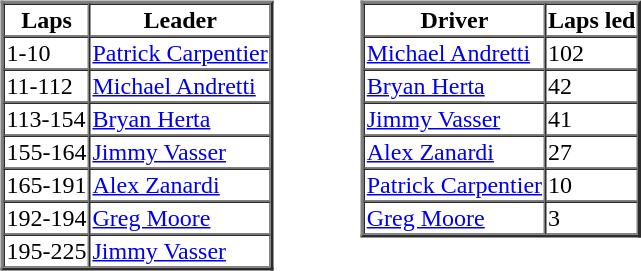<table>
<tr>
<td valign="top"><br><table border=2 cellspacing=0>
<tr>
<th>Laps</th>
<th>Leader</th>
</tr>
<tr>
<td>1-10</td>
<td><a href='#'>Patrick Carpentier</a></td>
</tr>
<tr>
<td>11-112</td>
<td><a href='#'>Michael Andretti</a></td>
</tr>
<tr>
<td>113-154</td>
<td><a href='#'>Bryan Herta</a></td>
</tr>
<tr>
<td>155-164</td>
<td><a href='#'>Jimmy Vasser</a></td>
</tr>
<tr>
<td>165-191</td>
<td><a href='#'>Alex Zanardi</a></td>
</tr>
<tr>
<td>192-194</td>
<td><a href='#'>Greg Moore</a></td>
</tr>
<tr>
<td>195-225</td>
<td><a href='#'>Jimmy Vasser</a></td>
</tr>
</table>
</td>
<td width="50"> </td>
<td valign="top"><br><table border=2 cellspacing=0>
<tr>
<th>Driver</th>
<th>Laps led</th>
</tr>
<tr>
<td><a href='#'>Michael Andretti</a></td>
<td>102</td>
</tr>
<tr>
<td><a href='#'>Bryan Herta</a></td>
<td>42</td>
</tr>
<tr>
<td><a href='#'>Jimmy Vasser</a></td>
<td>41</td>
</tr>
<tr>
<td><a href='#'>Alex Zanardi</a></td>
<td>27</td>
</tr>
<tr>
<td><a href='#'>Patrick Carpentier</a></td>
<td>10</td>
</tr>
<tr>
<td><a href='#'>Greg Moore</a></td>
<td>3</td>
</tr>
</table>
</td>
</tr>
</table>
